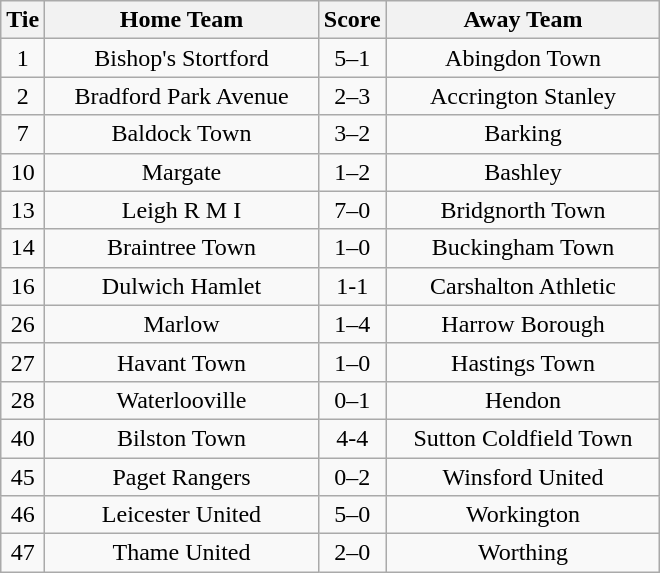<table class="wikitable" style="text-align:center;">
<tr>
<th width=20>Tie</th>
<th width=175>Home Team</th>
<th width=20>Score</th>
<th width=175>Away Team</th>
</tr>
<tr>
<td>1</td>
<td>Bishop's Stortford</td>
<td>5–1</td>
<td>Abingdon Town</td>
</tr>
<tr>
<td>2</td>
<td>Bradford Park Avenue</td>
<td>2–3</td>
<td>Accrington Stanley</td>
</tr>
<tr>
<td>7</td>
<td>Baldock Town</td>
<td>3–2</td>
<td>Barking</td>
</tr>
<tr>
<td>10</td>
<td>Margate</td>
<td>1–2</td>
<td>Bashley</td>
</tr>
<tr>
<td>13</td>
<td>Leigh R M I</td>
<td>7–0</td>
<td>Bridgnorth Town</td>
</tr>
<tr>
<td>14</td>
<td>Braintree Town</td>
<td>1–0</td>
<td>Buckingham Town</td>
</tr>
<tr>
<td>16</td>
<td>Dulwich Hamlet</td>
<td>1-1</td>
<td>Carshalton Athletic</td>
</tr>
<tr>
<td>26</td>
<td>Marlow</td>
<td>1–4</td>
<td>Harrow Borough</td>
</tr>
<tr>
<td>27</td>
<td>Havant Town</td>
<td>1–0</td>
<td>Hastings Town</td>
</tr>
<tr>
<td>28</td>
<td>Waterlooville</td>
<td>0–1</td>
<td>Hendon</td>
</tr>
<tr>
<td>40</td>
<td>Bilston Town</td>
<td>4-4</td>
<td>Sutton Coldfield Town</td>
</tr>
<tr>
<td>45</td>
<td>Paget Rangers</td>
<td>0–2</td>
<td>Winsford United</td>
</tr>
<tr>
<td>46</td>
<td>Leicester United</td>
<td>5–0</td>
<td>Workington</td>
</tr>
<tr>
<td>47</td>
<td>Thame United</td>
<td>2–0</td>
<td>Worthing</td>
</tr>
</table>
